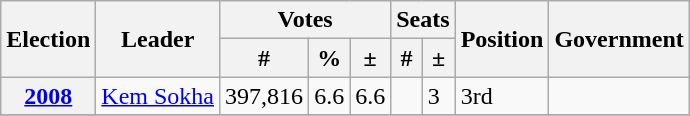<table class="wikitable">
<tr>
<th rowspan=2>Election</th>
<th rowspan=2>Leader</th>
<th colspan=3>Votes</th>
<th colspan=2>Seats</th>
<th rowspan=2>Position</th>
<th rowspan=2>Government</th>
</tr>
<tr>
<th>#</th>
<th>%</th>
<th>±</th>
<th>#</th>
<th>±</th>
</tr>
<tr>
<th><a href='#'>2008</a></th>
<td><a href='#'>Kem Sokha</a></td>
<td>397,816</td>
<td>6.6</td>
<td>6.6</td>
<td></td>
<td>3</td>
<td> 3rd</td>
<td></td>
</tr>
<tr>
</tr>
</table>
